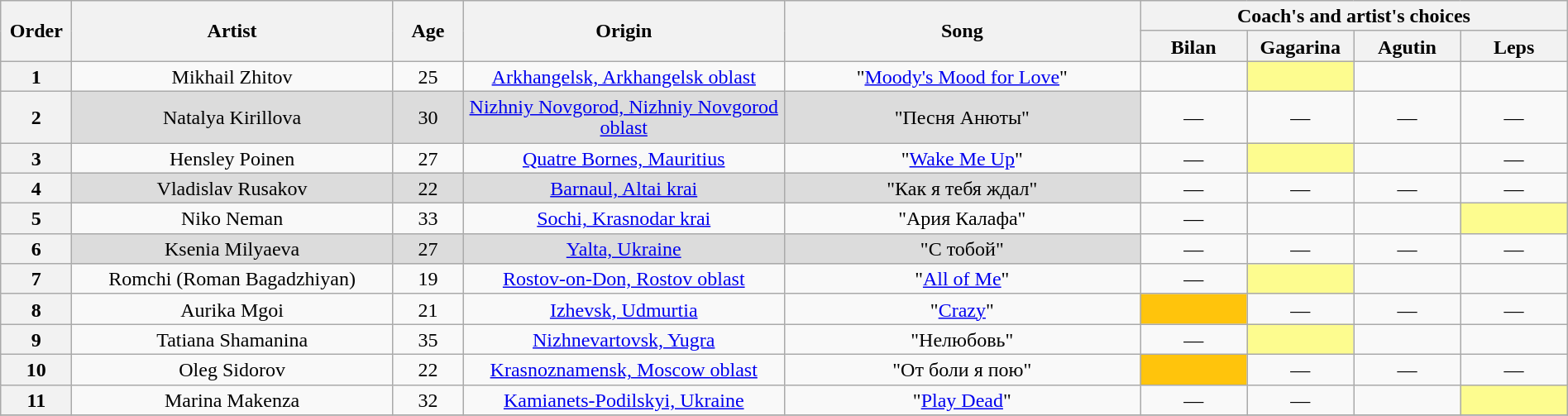<table class="wikitable" style="text-align:center; line-height:17px; width:100%;">
<tr>
<th scope="col" rowspan="2" style="width:04%;">Order</th>
<th scope="col" rowspan="2" style="width:18%;">Artist</th>
<th scope="col" rowspan="2" style="width:04%;">Age</th>
<th scope="col" rowspan="2" style="width:18%;">Origin</th>
<th scope="col" rowspan="2" style="width:20%;">Song</th>
<th scope="col" colspan="4" style="width:24%;">Coach's and artist's choices</th>
</tr>
<tr>
<th style="width:06%;">Bilan</th>
<th style="width:06%;">Gagarina</th>
<th style="width:06%;">Agutin</th>
<th style="width:06%;">Leps</th>
</tr>
<tr>
<th>1</th>
<td>Mikhail Zhitov</td>
<td>25</td>
<td><a href='#'>Arkhangelsk, Arkhangelsk oblast</a></td>
<td>"<a href='#'>Moody's Mood for Love</a>"</td>
<td><strong></strong></td>
<td style="background:#fdfc8f;"><strong></strong></td>
<td><strong></strong></td>
<td><strong></strong></td>
</tr>
<tr>
<th>2</th>
<td style="background:#DCDCDC;">Natalya Kirillova</td>
<td style="background:#DCDCDC;">30</td>
<td style="background:#DCDCDC;"><a href='#'>Nizhniy Novgorod, Nizhniy Novgorod oblast</a></td>
<td style="background:#DCDCDC;">"Песня Анюты"</td>
<td>—</td>
<td>—</td>
<td>—</td>
<td>—</td>
</tr>
<tr>
<th>3</th>
<td>Hensley Poinen</td>
<td>27</td>
<td><a href='#'>Quatre Bornes, Mauritius</a></td>
<td>"<a href='#'>Wake Me Up</a>"</td>
<td>—</td>
<td style="background:#fdfc8f;"><strong></strong></td>
<td><strong></strong></td>
<td>—</td>
</tr>
<tr>
<th>4</th>
<td style="background:#DCDCDC;">Vladislav Rusakov</td>
<td style="background:#DCDCDC;">22</td>
<td style="background:#DCDCDC;"><a href='#'>Barnaul, Altai krai</a></td>
<td style="background:#DCDCDC;">"Как я тебя ждал"</td>
<td>—</td>
<td>—</td>
<td>—</td>
<td>—</td>
</tr>
<tr>
<th>5</th>
<td>Niko Neman</td>
<td>33</td>
<td><a href='#'>Sochi, Krasnodar krai</a></td>
<td>"Ария Калафа"</td>
<td>—</td>
<td><strong></strong></td>
<td><strong></strong></td>
<td style="background:#fdfc8f;"><strong></strong></td>
</tr>
<tr>
<th>6</th>
<td style="background:#DCDCDC;">Ksenia Milyaeva</td>
<td style="background:#DCDCDC;">27</td>
<td style="background:#DCDCDC;"><a href='#'>Yalta, Ukraine</a></td>
<td style="background:#DCDCDC;">"С тобой"</td>
<td>—</td>
<td>—</td>
<td>—</td>
<td>—</td>
</tr>
<tr>
<th>7</th>
<td>Romchi (Roman Bagadzhiyan)</td>
<td>19</td>
<td><a href='#'>Rostov-on-Don, Rostov oblast</a></td>
<td>"<a href='#'>All of Me</a>"</td>
<td>—</td>
<td style="background:#fdfc8f;"><strong></strong></td>
<td><strong></strong></td>
<td><strong></strong></td>
</tr>
<tr>
<th>8</th>
<td>Aurika Mgoi</td>
<td>21</td>
<td><a href='#'>Izhevsk, Udmurtia</a></td>
<td>"<a href='#'>Crazy</a>"</td>
<td style="background:#FFC40C;"><strong></strong></td>
<td>—</td>
<td>—</td>
<td>—</td>
</tr>
<tr>
<th>9</th>
<td>Tatiana Shamanina</td>
<td>35</td>
<td><a href='#'>Nizhnevartovsk, Yugra</a></td>
<td>"Нелюбовь"</td>
<td>—</td>
<td style="background:#fdfc8f;"><strong></strong></td>
<td><strong></strong></td>
<td><strong></strong></td>
</tr>
<tr>
<th>10</th>
<td>Oleg Sidorov</td>
<td>22</td>
<td><a href='#'>Krasnoznamensk, Moscow oblast</a></td>
<td>"От боли я пою"</td>
<td style="background:#FFC40C;"><strong></strong></td>
<td>—</td>
<td>—</td>
<td>—</td>
</tr>
<tr>
<th>11</th>
<td>Marina Makenza</td>
<td>32</td>
<td><a href='#'>Kamianets-Podilskyi, Ukraine</a></td>
<td>"<a href='#'>Play Dead</a>"</td>
<td>—</td>
<td>—</td>
<td><strong></strong></td>
<td style="background:#fdfc8f;"><strong></strong></td>
</tr>
<tr>
</tr>
</table>
